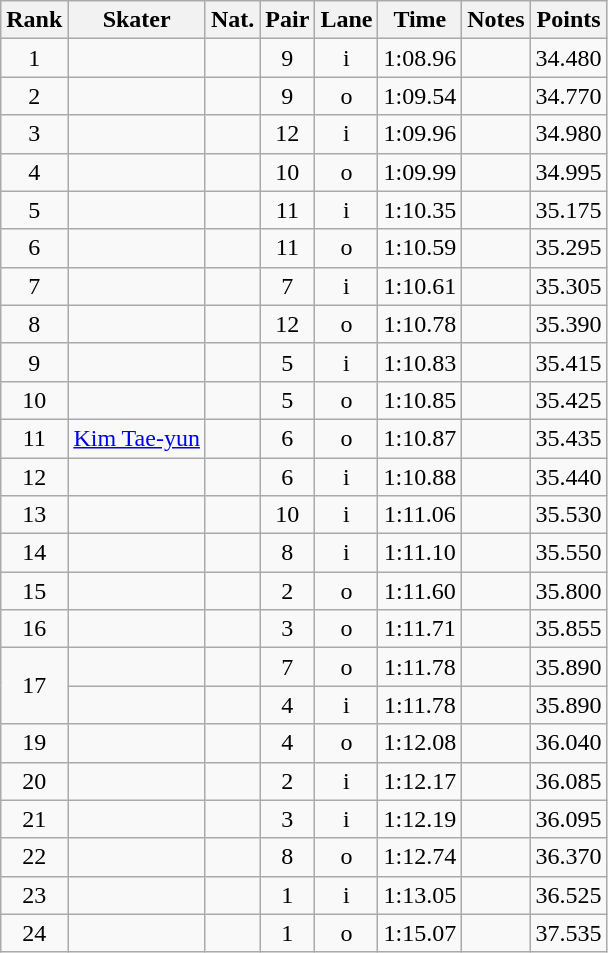<table class="wikitable sortable" border="1" style="text-align:center">
<tr>
<th>Rank</th>
<th>Skater</th>
<th>Nat.</th>
<th>Pair</th>
<th>Lane</th>
<th>Time</th>
<th>Notes</th>
<th>Points</th>
</tr>
<tr>
<td>1</td>
<td align=left></td>
<td></td>
<td>9</td>
<td>i</td>
<td>1:08.96</td>
<td></td>
<td>34.480</td>
</tr>
<tr>
<td>2</td>
<td align=left></td>
<td></td>
<td>9</td>
<td>o</td>
<td>1:09.54</td>
<td></td>
<td>34.770</td>
</tr>
<tr>
<td>3</td>
<td align=left></td>
<td></td>
<td>12</td>
<td>i</td>
<td>1:09.96</td>
<td></td>
<td>34.980</td>
</tr>
<tr>
<td>4</td>
<td align=left></td>
<td></td>
<td>10</td>
<td>o</td>
<td>1:09.99</td>
<td></td>
<td>34.995</td>
</tr>
<tr>
<td>5</td>
<td align=left></td>
<td></td>
<td>11</td>
<td>i</td>
<td>1:10.35</td>
<td></td>
<td>35.175</td>
</tr>
<tr>
<td>6</td>
<td align=left></td>
<td></td>
<td>11</td>
<td>o</td>
<td>1:10.59</td>
<td></td>
<td>35.295</td>
</tr>
<tr>
<td>7</td>
<td align=left></td>
<td></td>
<td>7</td>
<td>i</td>
<td>1:10.61</td>
<td></td>
<td>35.305</td>
</tr>
<tr>
<td>8</td>
<td align=left></td>
<td></td>
<td>12</td>
<td>o</td>
<td>1:10.78</td>
<td></td>
<td>35.390</td>
</tr>
<tr>
<td>9</td>
<td align=left></td>
<td></td>
<td>5</td>
<td>i</td>
<td>1:10.83</td>
<td></td>
<td>35.415</td>
</tr>
<tr>
<td>10</td>
<td align=left></td>
<td></td>
<td>5</td>
<td>o</td>
<td>1:10.85</td>
<td></td>
<td>35.425</td>
</tr>
<tr>
<td>11</td>
<td align=left><a href='#'>Kim Tae-yun</a></td>
<td></td>
<td>6</td>
<td>o</td>
<td>1:10.87</td>
<td></td>
<td>35.435</td>
</tr>
<tr>
<td>12</td>
<td align=left></td>
<td></td>
<td>6</td>
<td>i</td>
<td>1:10.88</td>
<td></td>
<td>35.440</td>
</tr>
<tr>
<td>13</td>
<td align=left></td>
<td></td>
<td>10</td>
<td>i</td>
<td>1:11.06</td>
<td></td>
<td>35.530</td>
</tr>
<tr>
<td>14</td>
<td align=left></td>
<td></td>
<td>8</td>
<td>i</td>
<td>1:11.10</td>
<td></td>
<td>35.550</td>
</tr>
<tr>
<td>15</td>
<td align=left></td>
<td></td>
<td>2</td>
<td>o</td>
<td>1:11.60</td>
<td></td>
<td>35.800</td>
</tr>
<tr>
<td>16</td>
<td align=left></td>
<td></td>
<td>3</td>
<td>o</td>
<td>1:11.71</td>
<td></td>
<td>35.855</td>
</tr>
<tr>
<td rowspan=2>17</td>
<td align=left></td>
<td></td>
<td>7</td>
<td>o</td>
<td>1:11.78</td>
<td></td>
<td>35.890</td>
</tr>
<tr>
<td align=left></td>
<td></td>
<td>4</td>
<td>i</td>
<td>1:11.78</td>
<td></td>
<td>35.890</td>
</tr>
<tr>
<td>19</td>
<td align=left></td>
<td></td>
<td>4</td>
<td>o</td>
<td>1:12.08</td>
<td></td>
<td>36.040</td>
</tr>
<tr>
<td>20</td>
<td align=left></td>
<td></td>
<td>2</td>
<td>i</td>
<td>1:12.17</td>
<td></td>
<td>36.085</td>
</tr>
<tr>
<td>21</td>
<td align=left></td>
<td></td>
<td>3</td>
<td>i</td>
<td>1:12.19</td>
<td></td>
<td>36.095</td>
</tr>
<tr>
<td>22</td>
<td align=left></td>
<td></td>
<td>8</td>
<td>o</td>
<td>1:12.74</td>
<td></td>
<td>36.370</td>
</tr>
<tr>
<td>23</td>
<td align=left></td>
<td></td>
<td>1</td>
<td>i</td>
<td>1:13.05</td>
<td></td>
<td>36.525</td>
</tr>
<tr>
<td>24</td>
<td align=left></td>
<td></td>
<td>1</td>
<td>o</td>
<td>1:15.07</td>
<td></td>
<td>37.535</td>
</tr>
</table>
